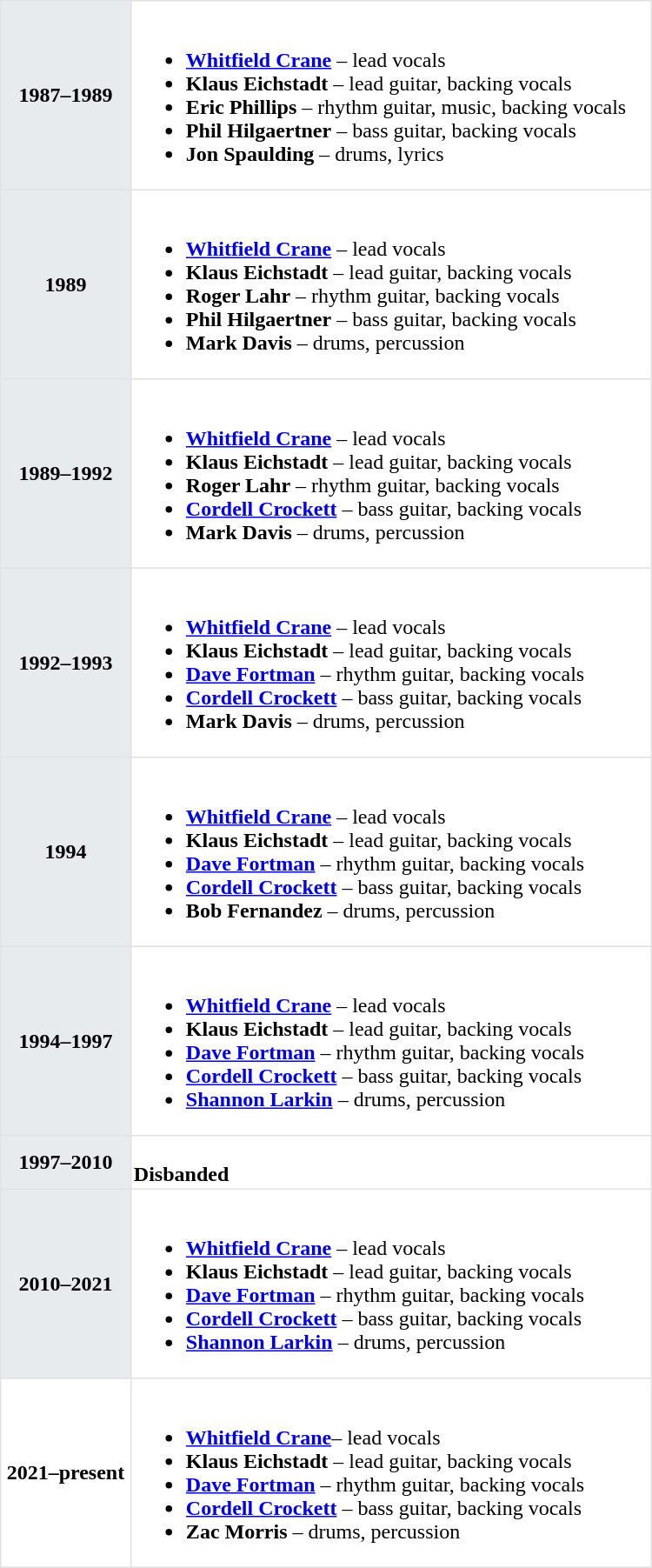<table class="toccolours"  border=1 cellpadding=2 cellspacing=0 style="width: 500px; margin: 0 0 1em 1em; border-collapse: collapse; border: 1px solid #E2E2E2;">
<tr>
<th style="background:#e7ebee;">1987–1989</th>
<td><br><ul><li><strong><a href='#'>Whitfield Crane</a></strong> – lead vocals</li><li><strong>Klaus Eichstadt</strong> – lead guitar, backing vocals</li><li><strong>Eric Phillips</strong> – rhythm guitar, music, backing vocals</li><li><strong>Phil Hilgaertner</strong> – bass guitar, backing vocals</li><li><strong>Jon Spaulding</strong> – drums, lyrics</li></ul></td>
</tr>
<tr>
<th style="background:#e7ebee;">1989</th>
<td><br><ul><li><strong><a href='#'>Whitfield Crane</a></strong> – lead vocals</li><li><strong>Klaus Eichstadt</strong> – lead guitar, backing vocals</li><li><strong>Roger Lahr</strong> – rhythm guitar, backing vocals</li><li><strong>Phil Hilgaertner</strong> – bass guitar, backing vocals</li><li><strong>Mark Davis</strong> – drums, percussion</li></ul></td>
</tr>
<tr>
<th style="background:#e7ebee;">1989–1992</th>
<td><br><ul><li><strong><a href='#'>Whitfield Crane</a></strong> – lead vocals</li><li><strong>Klaus Eichstadt</strong> – lead guitar, backing vocals</li><li><strong>Roger Lahr</strong> – rhythm guitar, backing vocals</li><li><strong><a href='#'>Cordell Crockett</a></strong> – bass guitar, backing vocals</li><li><strong>Mark Davis</strong> – drums, percussion</li></ul></td>
</tr>
<tr>
<th style="background:#e7ebee;">1992–1993</th>
<td><br><ul><li><strong><a href='#'>Whitfield Crane</a></strong> – lead vocals</li><li><strong>Klaus Eichstadt</strong> – lead guitar, backing vocals</li><li><strong><a href='#'>Dave Fortman</a></strong> – rhythm guitar, backing vocals</li><li><strong><a href='#'>Cordell Crockett</a></strong> – bass guitar, backing vocals</li><li><strong>Mark Davis</strong> – drums, percussion</li></ul></td>
</tr>
<tr>
<th style="background:#e7ebee;">1994</th>
<td><br><ul><li><strong><a href='#'>Whitfield Crane</a></strong> – lead vocals</li><li><strong>Klaus Eichstadt</strong> – lead guitar, backing vocals</li><li><strong><a href='#'>Dave Fortman</a></strong> – rhythm guitar, backing vocals</li><li><strong><a href='#'>Cordell Crockett</a></strong> – bass guitar, backing vocals</li><li><strong>Bob Fernandez</strong> – drums, percussion</li></ul></td>
</tr>
<tr>
<th style="background:#e7ebee;">1994–1997</th>
<td><br><ul><li><strong><a href='#'>Whitfield Crane</a></strong> – lead vocals</li><li><strong>Klaus Eichstadt</strong> – lead guitar, backing vocals</li><li><strong><a href='#'>Dave Fortman</a></strong> – rhythm guitar, backing vocals</li><li><strong><a href='#'>Cordell Crockett</a></strong> – bass guitar, backing vocals</li><li><strong><a href='#'>Shannon Larkin</a></strong> – drums, percussion</li></ul></td>
</tr>
<tr>
<th style="background:#e7ebee;">1997–2010</th>
<td><br><strong>Disbanded</strong></td>
</tr>
<tr>
<th style="background:#e7ebee;">2010–2021</th>
<td><br><ul><li><strong><a href='#'>Whitfield Crane</a></strong> – lead vocals</li><li><strong>Klaus Eichstadt</strong> – lead guitar, backing vocals</li><li><strong><a href='#'>Dave Fortman</a></strong> – rhythm guitar, backing vocals</li><li><strong><a href='#'>Cordell Crockett</a></strong> – bass guitar, backing vocals</li><li><strong><a href='#'>Shannon Larkin</a></strong> – drums, percussion</li></ul></td>
</tr>
<tr>
<th style="background:#e7ebee:">2021–present</th>
<td><br><ul><li><strong><a href='#'>Whitfield Crane</a></strong>– lead vocals</li><li><strong>Klaus Eichstadt</strong> – lead guitar, backing vocals</li><li><strong><a href='#'>Dave Fortman</a></strong> – rhythm guitar, backing vocals</li><li><strong><a href='#'>Cordell Crockett</a></strong> – bass guitar, backing vocals</li><li><strong>Zac Morris</strong> – drums, percussion</li></ul></td>
</tr>
</table>
